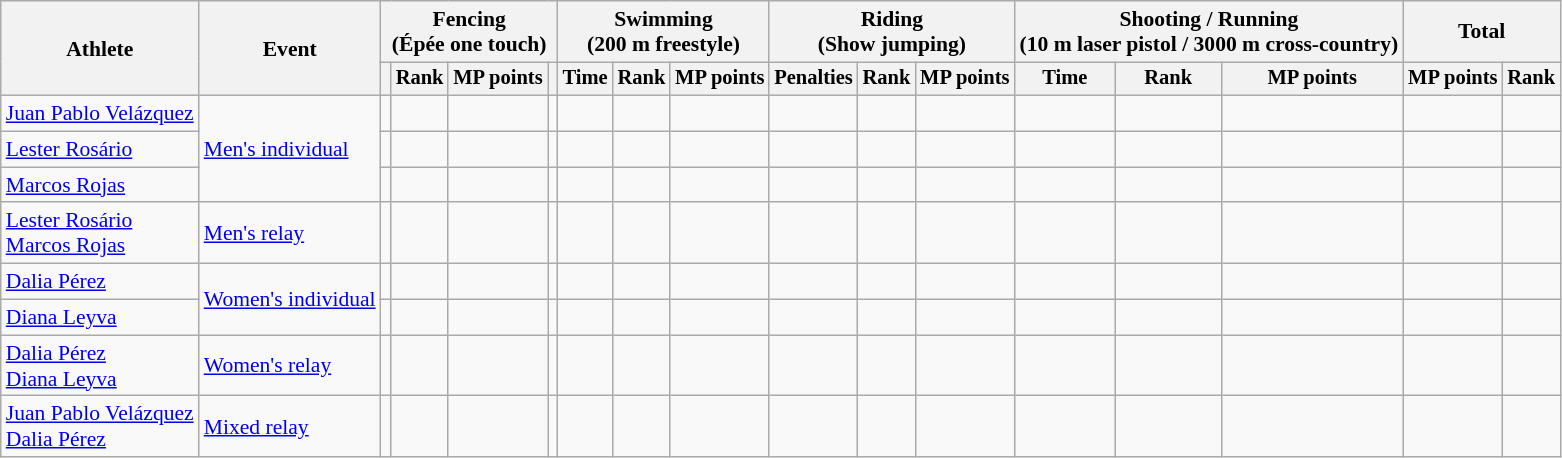<table class=wikitable style=font-size:90%;text-align:center>
<tr>
<th rowspan=2>Athlete</th>
<th rowspan=2>Event</th>
<th colspan=4>Fencing<br><span>(Épée one touch)</span></th>
<th colspan=3>Swimming<br><span>(200 m freestyle)</span></th>
<th colspan=3>Riding<br><span>(Show jumping)</span></th>
<th colspan=3>Shooting / Running<br><span>(10 m laser pistol / 3000 m cross-country)</span></th>
<th colspan=2>Total</th>
</tr>
<tr style=font-size:95%>
<th></th>
<th>Rank</th>
<th>MP points</th>
<th></th>
<th>Time</th>
<th>Rank</th>
<th>MP points</th>
<th>Penalties</th>
<th>Rank</th>
<th>MP points</th>
<th>Time</th>
<th>Rank</th>
<th>MP points</th>
<th>MP points</th>
<th>Rank</th>
</tr>
<tr>
<td align=left><a href='#'>Juan Pablo Velázquez</a></td>
<td align=left rowspan=3><a href='#'>Men's individual</a></td>
<td></td>
<td></td>
<td></td>
<td></td>
<td></td>
<td></td>
<td></td>
<td></td>
<td></td>
<td></td>
<td></td>
<td></td>
<td></td>
<td></td>
<td></td>
</tr>
<tr>
<td align=left><a href='#'>Lester Rosário</a></td>
<td></td>
<td></td>
<td></td>
<td></td>
<td></td>
<td></td>
<td></td>
<td></td>
<td></td>
<td></td>
<td></td>
<td></td>
<td></td>
<td></td>
<td></td>
</tr>
<tr>
<td align=left><a href='#'>Marcos Rojas</a></td>
<td></td>
<td></td>
<td></td>
<td></td>
<td></td>
<td></td>
<td></td>
<td></td>
<td></td>
<td></td>
<td></td>
<td></td>
<td></td>
<td></td>
<td></td>
</tr>
<tr>
<td align=left><a href='#'>Lester Rosário</a><br><a href='#'>Marcos Rojas</a></td>
<td align=left><a href='#'>Men's relay</a></td>
<td></td>
<td></td>
<td></td>
<td></td>
<td></td>
<td></td>
<td></td>
<td></td>
<td></td>
<td></td>
<td></td>
<td></td>
<td></td>
<td></td>
<td></td>
</tr>
<tr>
<td align=left><a href='#'>Dalia Pérez</a></td>
<td align=left rowspan=2><a href='#'>Women's individual</a></td>
<td></td>
<td></td>
<td></td>
<td></td>
<td></td>
<td></td>
<td></td>
<td></td>
<td></td>
<td></td>
<td></td>
<td></td>
<td></td>
<td></td>
<td></td>
</tr>
<tr>
<td align=left><a href='#'>Diana Leyva</a></td>
<td></td>
<td></td>
<td></td>
<td></td>
<td></td>
<td></td>
<td></td>
<td></td>
<td></td>
<td></td>
<td></td>
<td></td>
<td></td>
<td></td>
<td></td>
</tr>
<tr>
<td align=left><a href='#'>Dalia Pérez</a><br><a href='#'>Diana Leyva</a></td>
<td align=left><a href='#'>Women's relay</a></td>
<td></td>
<td></td>
<td></td>
<td></td>
<td></td>
<td></td>
<td></td>
<td></td>
<td></td>
<td></td>
<td></td>
<td></td>
<td></td>
<td></td>
<td></td>
</tr>
<tr>
<td align=left><a href='#'>Juan Pablo Velázquez</a><br><a href='#'>Dalia Pérez</a></td>
<td align=left><a href='#'>Mixed relay</a></td>
<td></td>
<td></td>
<td></td>
<td></td>
<td></td>
<td></td>
<td></td>
<td></td>
<td></td>
<td></td>
<td></td>
<td></td>
<td></td>
<td></td>
<td></td>
</tr>
</table>
